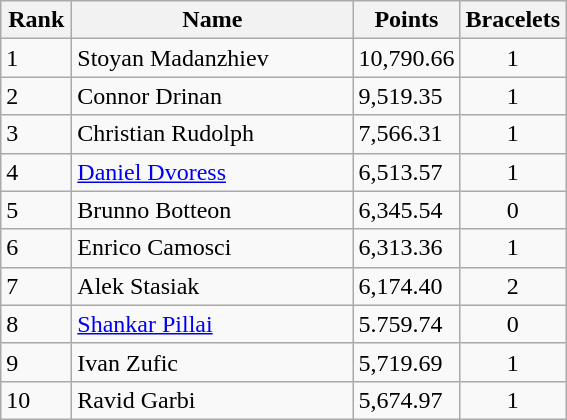<table class="wikitable">
<tr>
<th style="width:40px;">Rank</th>
<th style="width:180px;">Name</th>
<th style="width:50px;">Points</th>
<th style="width:50px;">Bracelets</th>
</tr>
<tr>
<td>1</td>
<td> Stoyan Madanzhiev</td>
<td>10,790.66</td>
<td align=center>1</td>
</tr>
<tr>
<td>2</td>
<td> Connor Drinan</td>
<td>9,519.35</td>
<td align=center>1</td>
</tr>
<tr>
<td>3</td>
<td> Christian Rudolph</td>
<td>7,566.31</td>
<td align=center>1</td>
</tr>
<tr>
<td>4</td>
<td> <a href='#'>Daniel Dvoress</a></td>
<td>6,513.57</td>
<td align=center>1</td>
</tr>
<tr>
<td>5</td>
<td> Brunno Botteon</td>
<td>6,345.54</td>
<td align=center>0</td>
</tr>
<tr>
<td>6</td>
<td> Enrico Camosci</td>
<td>6,313.36</td>
<td align=center>1</td>
</tr>
<tr>
<td>7</td>
<td> Alek Stasiak</td>
<td>6,174.40</td>
<td align=center>2</td>
</tr>
<tr>
<td>8</td>
<td> <a href='#'>Shankar Pillai</a></td>
<td>5.759.74</td>
<td align=center>0</td>
</tr>
<tr>
<td>9</td>
<td> Ivan Zufic</td>
<td>5,719.69</td>
<td align=center>1</td>
</tr>
<tr>
<td>10</td>
<td> Ravid Garbi</td>
<td>5,674.97</td>
<td align=center>1</td>
</tr>
</table>
